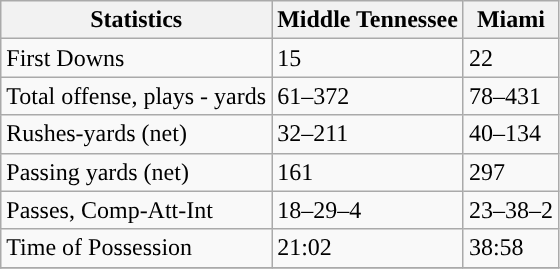<table class="wikitable">
<tr>
<th>Statistics</th>
<th><strong>Middle Tennessee</strong></th>
<th><strong>Miami</strong></th>
</tr>
<tr>
<td>First Downs</td>
<td>15</td>
<td>22</td>
</tr>
<tr>
<td>Total offense, plays - yards</td>
<td>61–372</td>
<td>78–431</td>
</tr>
<tr>
<td>Rushes-yards (net)</td>
<td>32–211</td>
<td>40–134</td>
</tr>
<tr>
<td>Passing yards (net)</td>
<td>161</td>
<td>297</td>
</tr>
<tr>
<td>Passes, Comp-Att-Int</td>
<td>18–29–4</td>
<td>23–38–2</td>
</tr>
<tr>
<td>Time of Possession</td>
<td>21:02</td>
<td>38:58</td>
</tr>
<tr>
</tr>
</table>
